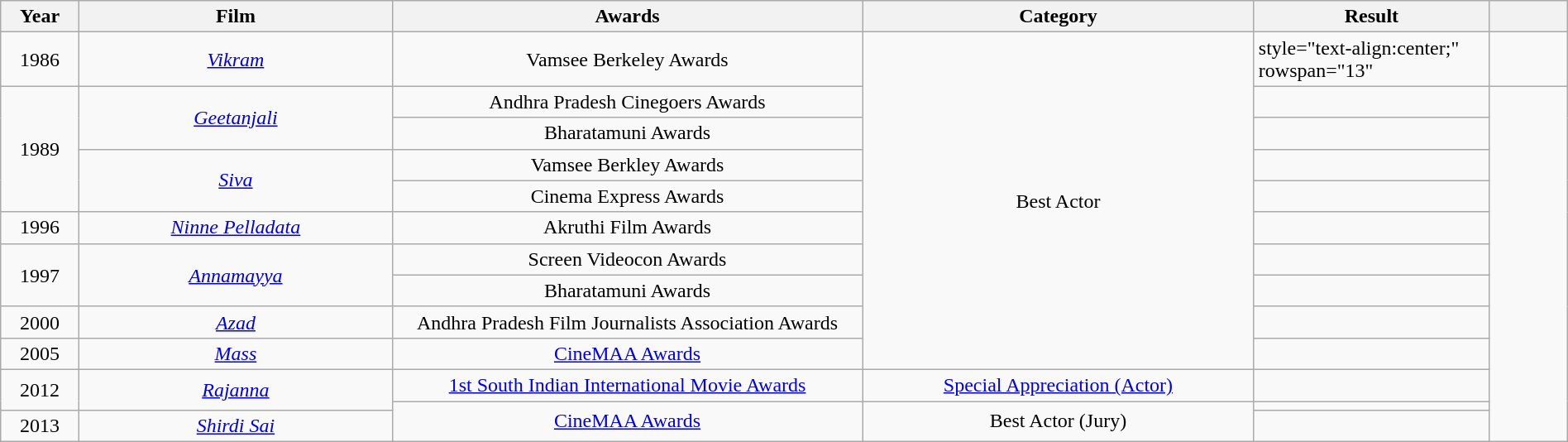<table class="wikitable sortable" style="width:100%;">
<tr>
<th width="5%">Year</th>
<th style="width:20%;">Film</th>
<th style="width:30%;">Awards</th>
<th style="width:25%;">Category</th>
<th style="width:15%;">Result</th>
<th style="width:5%;"></th>
</tr>
<tr>
<td style="text-align:center;">1986</td>
<td style="text-align:center;"><em><a href='#'>Vikram</a></em></td>
<td style="text-align:center;">Vamsee Berkeley Awards</td>
<td rowspan="10" style="text-align:center;">Best Actor</td>
<td>style="text-align:center;" rowspan="13" </td>
<td></td>
</tr>
<tr>
<td rowspan="4" style="text-align:center;">1989</td>
<td rowspan="2" style="text-align:center;"><em><a href='#'>Geetanjali</a></em></td>
<td style="text-align:center;">Andhra Pradesh Cinegoers Awards</td>
<td></td>
</tr>
<tr>
<td style="text-align:center;">Bharatamuni Awards</td>
<td></td>
</tr>
<tr>
<td rowspan="2" style="text-align:center;"><em><a href='#'>Siva</a></em></td>
<td style="text-align:center;">Vamsee Berkley Awards</td>
<td></td>
</tr>
<tr>
<td style="text-align:center;">Cinema Express Awards</td>
<td></td>
</tr>
<tr>
<td style="text-align:center;">1996</td>
<td style="text-align:center;"><em><a href='#'>Ninne Pelladata</a></em></td>
<td style="text-align:center;">Akruthi Film Awards</td>
<td></td>
</tr>
<tr>
<td rowspan="2" style="text-align:center;">1997</td>
<td rowspan="2" style="text-align:center;"><em><a href='#'>Annamayya</a></em></td>
<td style="text-align:center;">Screen Videocon Awards</td>
<td></td>
</tr>
<tr>
<td style="text-align:center;">Bharatamuni Awards</td>
<td></td>
</tr>
<tr>
<td style="text-align:center;">2000</td>
<td style="text-align:center;"><em><a href='#'>Azad</a></em></td>
<td style="text-align:center;">Andhra Pradesh Film Journalists Association Awards</td>
<td></td>
</tr>
<tr>
<td style="text-align:center;">2005</td>
<td style="text-align:center;"><em><a href='#'>Mass</a></em></td>
<td style="text-align:center;"><a href='#'>CineMAA Awards</a></td>
<td></td>
</tr>
<tr>
<td rowspan="2" style="text-align:center;">2012</td>
<td rowspan="2" style="text-align:center;"><em><a href='#'>Rajanna</a></em></td>
<td style="text-align:center;"><a href='#'>1st South Indian International Movie Awards</a></td>
<td style="text-align:center;"><a href='#'>Special Appreciation (Actor)</a></td>
<td></td>
</tr>
<tr>
<td rowspan="2" style="text-align:center;"><a href='#'>CineMAA Awards</a></td>
<td rowspan="2" style="text-align:center;">Best Actor (Jury)</td>
<td></td>
</tr>
<tr>
<td style="text-align:center;">2013</td>
<td style="text-align:center;"><em><a href='#'>Shirdi Sai</a></em></td>
<td></td>
</tr>
</table>
